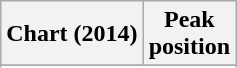<table class="wikitable sortable plainrowheaders">
<tr>
<th scope="col">Chart (2014)</th>
<th scope="col">Peak<br>position</th>
</tr>
<tr>
</tr>
<tr>
</tr>
<tr>
</tr>
</table>
